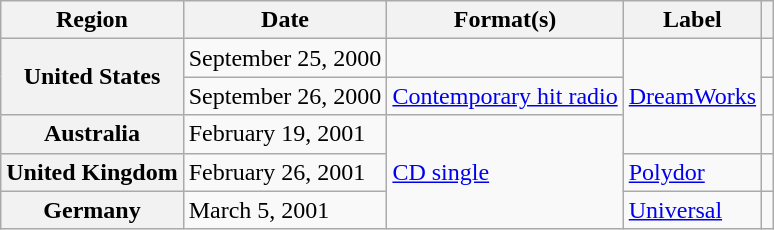<table class="wikitable plainrowheaders">
<tr>
<th scope="col">Region</th>
<th scope="col">Date</th>
<th scope="col">Format(s)</th>
<th scope="col">Label</th>
<th scope="col"></th>
</tr>
<tr>
<th scope="row" rowspan="2">United States</th>
<td>September 25, 2000</td>
<td></td>
<td rowspan="3"><a href='#'>DreamWorks</a></td>
<td align="center"></td>
</tr>
<tr>
<td>September 26, 2000</td>
<td><a href='#'>Contemporary hit radio</a></td>
<td align="center"></td>
</tr>
<tr>
<th scope="row">Australia</th>
<td>February 19, 2001</td>
<td rowspan="3"><a href='#'>CD single</a></td>
<td align="center"></td>
</tr>
<tr>
<th scope="row">United Kingdom</th>
<td>February 26, 2001</td>
<td><a href='#'>Polydor</a></td>
<td align="center"></td>
</tr>
<tr>
<th scope="row">Germany</th>
<td>March 5, 2001</td>
<td><a href='#'>Universal</a></td>
<td align="center"></td>
</tr>
</table>
